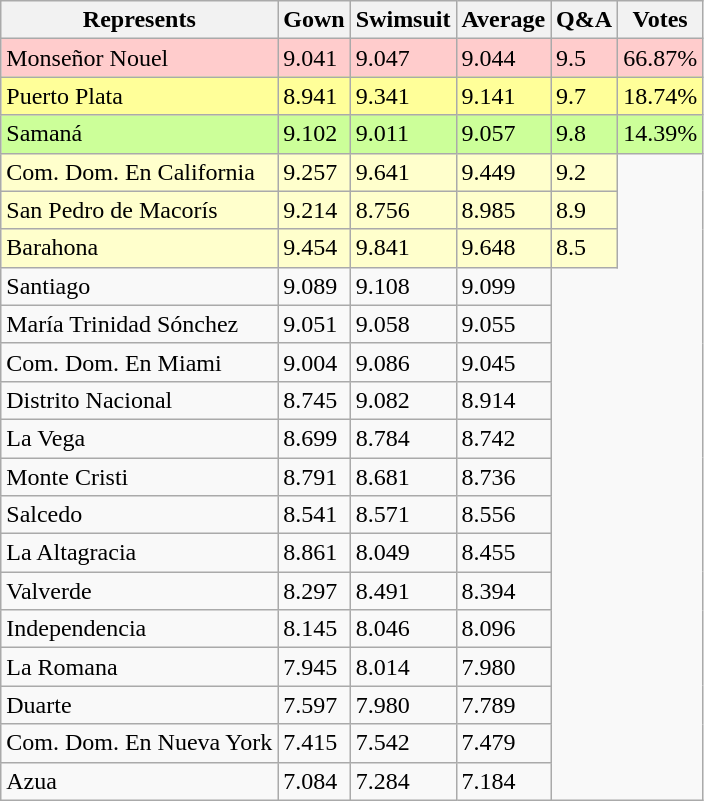<table class="wikitable sortable collapsible">
<tr>
<th>Represents</th>
<th>Gown</th>
<th>Swimsuit</th>
<th>Average</th>
<th>Q&A</th>
<th>Votes</th>
</tr>
<tr style="background:#fcc;">
<td>Monseñor Nouel</td>
<td style="background:#fcc;">9.041</td>
<td style="background:#fcc;">9.047</td>
<td style="background:#fcc;">9.044</td>
<td style="background:#fcc;">9.5</td>
<td style="background:#fcc;">66.87%</td>
</tr>
<tr style="background:#ff9;">
<td>Puerto Plata</td>
<td style="background:#ff9;">8.941</td>
<td style="background:#ff9;">9.341</td>
<td style="background:#ff9;">9.141</td>
<td style="background:#ff9;">9.7</td>
<td style="background:#ff9;">18.74%</td>
</tr>
<tr style="background:#cf9;">
<td>Samaná</td>
<td style="background:#cf9;">9.102</td>
<td style="background:#cf9;">9.011</td>
<td style="background:#cf9;">9.057</td>
<td style="background:#cf9;">9.8</td>
<td style="background:#cf9;">14.39%</td>
</tr>
<tr style="background:#ffc;">
<td>Com. Dom. En California</td>
<td style="background:#ffc;">9.257</td>
<td style="background:#ffc;">9.641</td>
<td style="background:#ffc;">9.449</td>
<td style="background:#ffc;">9.2</td>
</tr>
<tr style="background:#ffc;">
<td>San Pedro de Macorís</td>
<td style="background:#ffc;">9.214</td>
<td style="background:#ffc;">8.756</td>
<td style="background:#ffc;">8.985</td>
<td style="background:#ffc;">8.9</td>
</tr>
<tr style="background:#ffc;">
<td>Barahona</td>
<td style="background:#ffc;">9.454</td>
<td style="background:#ffc;">9.841</td>
<td style="background:#ffc;">9.648</td>
<td style="background:#ffc;">8.5</td>
</tr>
<tr>
<td>Santiago</td>
<td>9.089</td>
<td>9.108</td>
<td>9.099</td>
</tr>
<tr>
<td>María Trinidad Sónchez</td>
<td>9.051</td>
<td>9.058</td>
<td>9.055</td>
</tr>
<tr>
<td>Com. Dom. En Miami</td>
<td>9.004</td>
<td>9.086</td>
<td>9.045</td>
</tr>
<tr>
<td>Distrito Nacional</td>
<td>8.745</td>
<td>9.082</td>
<td>8.914</td>
</tr>
<tr>
<td>La Vega</td>
<td>8.699</td>
<td>8.784</td>
<td>8.742</td>
</tr>
<tr>
<td>Monte Cristi</td>
<td>8.791</td>
<td>8.681</td>
<td>8.736</td>
</tr>
<tr>
<td>Salcedo</td>
<td>8.541</td>
<td>8.571</td>
<td>8.556</td>
</tr>
<tr>
<td>La Altagracia</td>
<td>8.861</td>
<td>8.049</td>
<td>8.455</td>
</tr>
<tr>
<td>Valverde</td>
<td>8.297</td>
<td>8.491</td>
<td>8.394</td>
</tr>
<tr>
<td>Independencia</td>
<td>8.145</td>
<td>8.046</td>
<td>8.096</td>
</tr>
<tr>
<td>La Romana</td>
<td>7.945</td>
<td>8.014</td>
<td>7.980</td>
</tr>
<tr>
<td>Duarte</td>
<td>7.597</td>
<td>7.980</td>
<td>7.789</td>
</tr>
<tr>
<td>Com. Dom. En Nueva York</td>
<td>7.415</td>
<td>7.542</td>
<td>7.479</td>
</tr>
<tr>
<td>Azua</td>
<td>7.084</td>
<td>7.284</td>
<td>7.184</td>
</tr>
</table>
